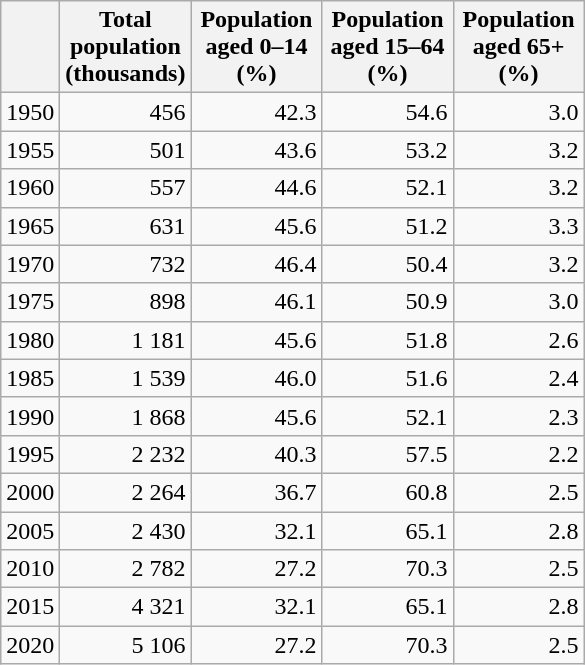<table class="wikitable">
<tr>
<th></th>
<th width="80pt">Total population (thousands)</th>
<th width="80pt">Population aged 0–14 (%)</th>
<th width="80pt">Population aged 15–64 (%)</th>
<th width="80pt">Population aged 65+ (%)</th>
</tr>
<tr>
<td>1950</td>
<td align="right">456</td>
<td align="right">42.3</td>
<td align="right">54.6</td>
<td align="right">3.0</td>
</tr>
<tr>
<td>1955</td>
<td align="right">501</td>
<td align="right">43.6</td>
<td align="right">53.2</td>
<td align="right">3.2</td>
</tr>
<tr>
<td>1960</td>
<td align="right">557</td>
<td align="right">44.6</td>
<td align="right">52.1</td>
<td align="right">3.2</td>
</tr>
<tr>
<td>1965</td>
<td align="right">631</td>
<td align="right">45.6</td>
<td align="right">51.2</td>
<td align="right">3.3</td>
</tr>
<tr>
<td>1970</td>
<td align="right">732</td>
<td align="right">46.4</td>
<td align="right">50.4</td>
<td align="right">3.2</td>
</tr>
<tr>
<td>1975</td>
<td align="right">898</td>
<td align="right">46.1</td>
<td align="right">50.9</td>
<td align="right">3.0</td>
</tr>
<tr>
<td>1980</td>
<td align="right">1 181</td>
<td align="right">45.6</td>
<td align="right">51.8</td>
<td align="right">2.6</td>
</tr>
<tr>
<td>1985</td>
<td align="right">1 539</td>
<td align="right">46.0</td>
<td align="right">51.6</td>
<td align="right">2.4</td>
</tr>
<tr>
<td>1990</td>
<td align="right">1 868</td>
<td align="right">45.6</td>
<td align="right">52.1</td>
<td align="right">2.3</td>
</tr>
<tr>
<td>1995</td>
<td align="right">2 232</td>
<td align="right">40.3</td>
<td align="right">57.5</td>
<td align="right">2.2</td>
</tr>
<tr>
<td>2000</td>
<td align="right">2 264</td>
<td align="right">36.7</td>
<td align="right">60.8</td>
<td align="right">2.5</td>
</tr>
<tr>
<td>2005</td>
<td align="right">2 430</td>
<td align="right">32.1</td>
<td align="right">65.1</td>
<td align="right">2.8</td>
</tr>
<tr>
<td>2010</td>
<td align="right">2 782</td>
<td align="right">27.2</td>
<td align="right">70.3</td>
<td align="right">2.5</td>
</tr>
<tr>
<td>2015</td>
<td align="right">4 321</td>
<td align="right">32.1</td>
<td align="right">65.1</td>
<td align="right">2.8</td>
</tr>
<tr>
<td>2020</td>
<td align="right">5 106</td>
<td align="right">27.2</td>
<td align="right">70.3</td>
<td align="right">2.5</td>
</tr>
</table>
